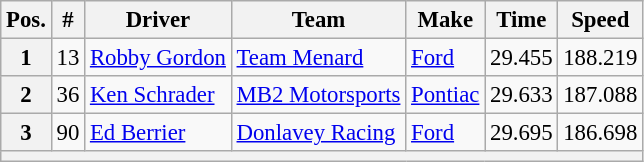<table class="wikitable" style="font-size:95%">
<tr>
<th>Pos.</th>
<th>#</th>
<th>Driver</th>
<th>Team</th>
<th>Make</th>
<th>Time</th>
<th>Speed</th>
</tr>
<tr>
<th>1</th>
<td>13</td>
<td><a href='#'>Robby Gordon</a></td>
<td><a href='#'>Team Menard</a></td>
<td><a href='#'>Ford</a></td>
<td>29.455</td>
<td>188.219</td>
</tr>
<tr>
<th>2</th>
<td>36</td>
<td><a href='#'>Ken Schrader</a></td>
<td><a href='#'>MB2 Motorsports</a></td>
<td><a href='#'>Pontiac</a></td>
<td>29.633</td>
<td>187.088</td>
</tr>
<tr>
<th>3</th>
<td>90</td>
<td><a href='#'>Ed Berrier</a></td>
<td><a href='#'>Donlavey Racing</a></td>
<td><a href='#'>Ford</a></td>
<td>29.695</td>
<td>186.698</td>
</tr>
<tr>
<th colspan="7"></th>
</tr>
</table>
